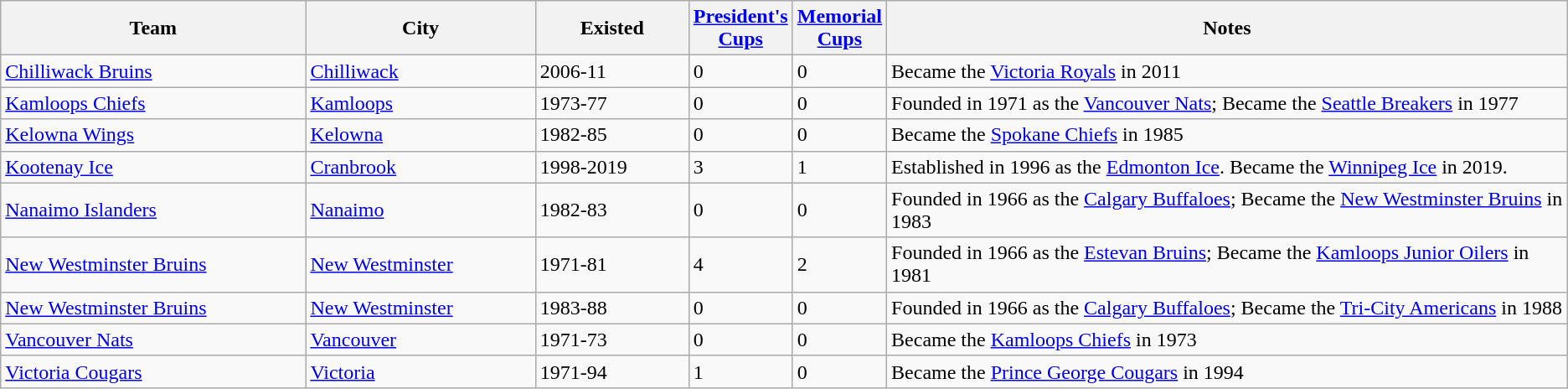<table class="wikitable">
<tr>
<th bgcolor="#DDDDFF" width="20%">Team</th>
<th bgcolor="#DDDDFF" width="15%">City</th>
<th bgcolor="#DDDDFF" width="10%">Existed</th>
<th bgcolor="#DDDDFF" width="5%"><a href='#'>President's Cups</a></th>
<th bgcolor="#DDDDFF" width="5%"><a href='#'>Memorial Cups</a></th>
<th bgcolor="#DDDDFF" width="45%">Notes</th>
</tr>
<tr>
<td><a href='#'>Chilliwack Bruins</a></td>
<td><a href='#'>Chilliwack</a></td>
<td>2006-11</td>
<td>0</td>
<td>0</td>
<td>Became the <a href='#'>Victoria Royals</a> in 2011</td>
</tr>
<tr>
<td><a href='#'>Kamloops Chiefs</a></td>
<td><a href='#'>Kamloops</a></td>
<td>1973-77</td>
<td>0</td>
<td>0</td>
<td>Founded in 1971 as the <a href='#'>Vancouver Nats</a>; Became the <a href='#'>Seattle Breakers</a> in 1977</td>
</tr>
<tr>
<td><a href='#'>Kelowna Wings</a></td>
<td><a href='#'>Kelowna</a></td>
<td>1982-85</td>
<td>0</td>
<td>0</td>
<td>Became the <a href='#'>Spokane Chiefs</a> in 1985</td>
</tr>
<tr>
<td><a href='#'>Kootenay Ice</a></td>
<td><a href='#'>Cranbrook</a></td>
<td>1998-2019</td>
<td>3</td>
<td>1</td>
<td>Established in 1996 as the <a href='#'>Edmonton Ice</a>. Became the <a href='#'>Winnipeg Ice</a> in 2019.</td>
</tr>
<tr>
<td><a href='#'>Nanaimo Islanders</a></td>
<td><a href='#'>Nanaimo</a></td>
<td>1982-83</td>
<td>0</td>
<td>0</td>
<td>Founded in 1966 as the <a href='#'>Calgary Buffaloes</a>; Became the <a href='#'>New Westminster Bruins</a> in 1983</td>
</tr>
<tr>
<td><a href='#'>New Westminster Bruins</a></td>
<td><a href='#'>New Westminster</a></td>
<td>1971-81</td>
<td>4</td>
<td>2</td>
<td>Founded in 1966 as the <a href='#'>Estevan Bruins</a>; Became the <a href='#'>Kamloops Junior Oilers</a> in 1981</td>
</tr>
<tr>
<td><a href='#'>New Westminster Bruins</a></td>
<td><a href='#'>New Westminster</a></td>
<td>1983-88</td>
<td>0</td>
<td>0</td>
<td>Founded in 1966 as the <a href='#'>Calgary Buffaloes</a>; Became the <a href='#'>Tri-City Americans</a> in 1988</td>
</tr>
<tr>
<td><a href='#'>Vancouver Nats</a></td>
<td><a href='#'>Vancouver</a></td>
<td>1971-73</td>
<td>0</td>
<td>0</td>
<td>Became the <a href='#'>Kamloops Chiefs</a> in 1973</td>
</tr>
<tr>
<td><a href='#'>Victoria Cougars</a></td>
<td><a href='#'>Victoria</a></td>
<td>1971-94</td>
<td>1</td>
<td>0</td>
<td>Became the <a href='#'>Prince George Cougars</a> in 1994</td>
</tr>
</table>
